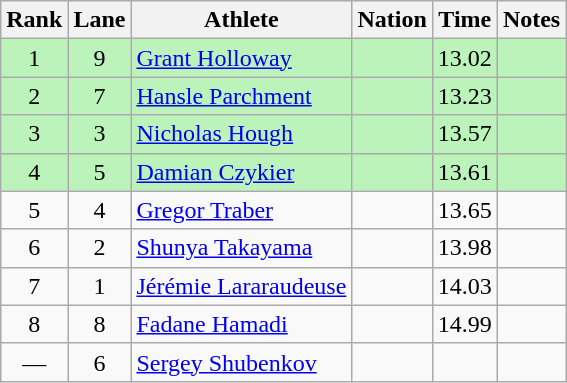<table class="wikitable sortable" style="text-align:center;">
<tr>
<th>Rank</th>
<th>Lane</th>
<th>Athlete</th>
<th>Nation</th>
<th>Time</th>
<th>Notes</th>
</tr>
<tr bgcolor="#bbf3bb">
<td>1</td>
<td>9</td>
<td align="left"><a href='#'>Grant Holloway</a></td>
<td align="left"></td>
<td>13.02</td>
<td></td>
</tr>
<tr bgcolor="#bbf3bb">
<td>2</td>
<td>7</td>
<td align="left"><a href='#'>Hansle Parchment</a></td>
<td align="left"></td>
<td>13.23</td>
<td></td>
</tr>
<tr bgcolor="#bbf3bb">
<td>3</td>
<td>3</td>
<td align="left"><a href='#'>Nicholas Hough</a></td>
<td align="left"></td>
<td>13.57</td>
<td></td>
</tr>
<tr bgcolor="#bbf3bb">
<td>4</td>
<td>5</td>
<td align="left"><a href='#'>Damian Czykier</a></td>
<td align="left"></td>
<td>13.61</td>
<td></td>
</tr>
<tr>
<td>5</td>
<td>4</td>
<td align="left"><a href='#'>Gregor Traber</a></td>
<td align="left"></td>
<td>13.65</td>
<td></td>
</tr>
<tr>
<td>6</td>
<td>2</td>
<td align="left"><a href='#'>Shunya Takayama</a></td>
<td align="left"></td>
<td>13.98</td>
<td></td>
</tr>
<tr>
<td>7</td>
<td>1</td>
<td align="left"><a href='#'>Jérémie Lararaudeuse</a></td>
<td align="left"></td>
<td>14.03</td>
<td></td>
</tr>
<tr>
<td>8</td>
<td>8</td>
<td align="left"><a href='#'>Fadane Hamadi</a></td>
<td align="left"></td>
<td>14.99</td>
<td></td>
</tr>
<tr>
<td data-sort-value=9>—</td>
<td>6</td>
<td align="left"><a href='#'>Sergey Shubenkov</a></td>
<td align="left"></td>
<td data-sort-value=99.99></td>
<td></td>
</tr>
</table>
